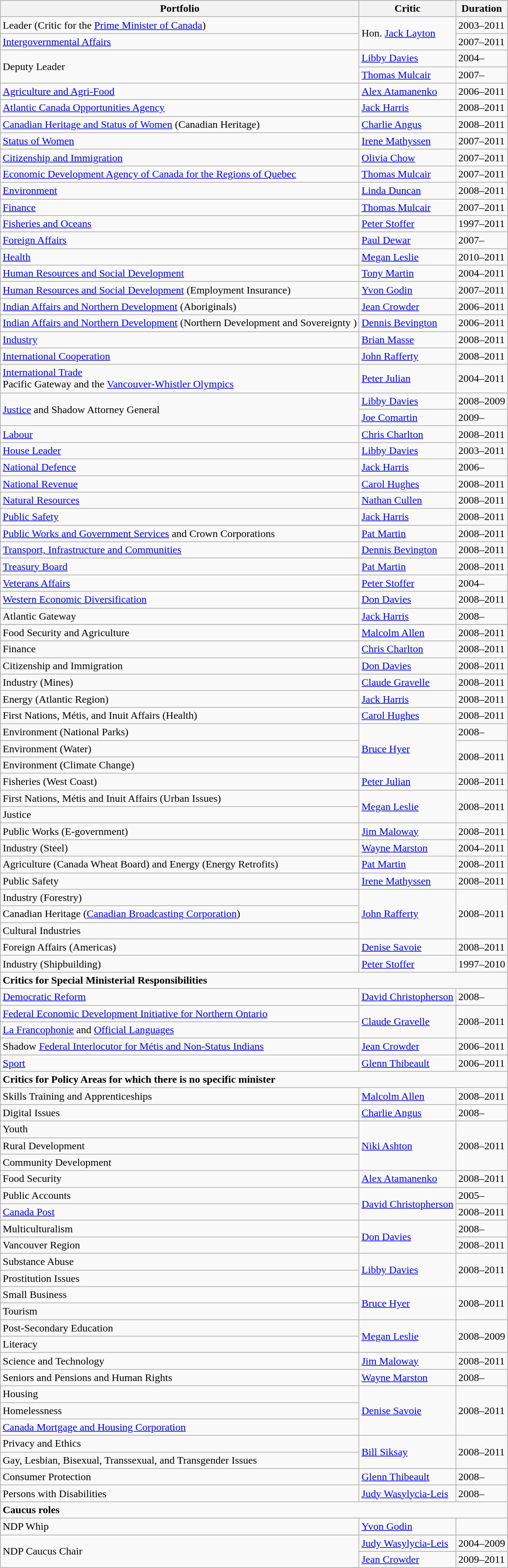<table class="wikitable">
<tr>
<th>Portfolio</th>
<th>Critic</th>
<th>Duration</th>
</tr>
<tr>
<td>Leader (Critic for the <a href='#'>Prime Minister of Canada</a>)</td>
<td rowspan=2>Hon. <a href='#'>Jack Layton</a></td>
<td>2003–2011</td>
</tr>
<tr>
<td><a href='#'>Intergovernmental Affairs</a></td>
<td>2007–2011</td>
</tr>
<tr>
<td rowspan=2>Deputy Leader</td>
<td><a href='#'>Libby Davies</a></td>
<td>2004–</td>
</tr>
<tr>
<td><a href='#'>Thomas Mulcair</a></td>
<td>2007–</td>
</tr>
<tr>
<td><a href='#'>Agriculture and Agri-Food</a></td>
<td><a href='#'>Alex Atamanenko</a></td>
<td>2006–2011</td>
</tr>
<tr>
<td><a href='#'>Atlantic Canada Opportunities Agency</a></td>
<td><a href='#'>Jack Harris</a></td>
<td>2008–2011</td>
</tr>
<tr>
<td><a href='#'>Canadian Heritage and Status of Women</a> (Canadian Heritage)</td>
<td><a href='#'>Charlie Angus</a></td>
<td>2008–2011</td>
</tr>
<tr>
<td><a href='#'>Status of Women</a></td>
<td><a href='#'>Irene Mathyssen</a></td>
<td>2007–2011</td>
</tr>
<tr>
<td><a href='#'>Citizenship and Immigration</a></td>
<td><a href='#'>Olivia Chow</a></td>
<td>2007–2011</td>
</tr>
<tr>
<td><a href='#'>Economic Development Agency of Canada for the Regions of Quebec</a></td>
<td><a href='#'>Thomas Mulcair</a></td>
<td>2007–2011</td>
</tr>
<tr>
<td><a href='#'>Environment</a></td>
<td><a href='#'>Linda Duncan</a></td>
<td>2008–2011</td>
</tr>
<tr>
<td><a href='#'>Finance</a></td>
<td><a href='#'>Thomas Mulcair</a></td>
<td>2007–2011</td>
</tr>
<tr>
<td><a href='#'>Fisheries and Oceans</a></td>
<td><a href='#'>Peter Stoffer</a></td>
<td>1997–2011</td>
</tr>
<tr>
<td><a href='#'>Foreign Affairs</a></td>
<td><a href='#'>Paul Dewar</a></td>
<td>2007–</td>
</tr>
<tr>
<td><a href='#'>Health</a></td>
<td><a href='#'>Megan Leslie</a></td>
<td>2010–2011</td>
</tr>
<tr>
<td><a href='#'>Human Resources and Social Development</a></td>
<td><a href='#'>Tony Martin</a></td>
<td>2004–2011</td>
</tr>
<tr>
<td><a href='#'>Human Resources and Social Development</a> (Employment Insurance)</td>
<td><a href='#'>Yvon Godin</a></td>
<td>2007–2011</td>
</tr>
<tr>
<td><a href='#'>Indian Affairs and Northern Development</a> (Aboriginals)</td>
<td><a href='#'>Jean Crowder</a></td>
<td>2006–2011</td>
</tr>
<tr>
<td><a href='#'>Indian Affairs and Northern Development</a> (Northern Development and Sovereignty )</td>
<td><a href='#'>Dennis Bevington</a></td>
<td>2006–2011</td>
</tr>
<tr>
<td><a href='#'>Industry</a></td>
<td><a href='#'>Brian Masse</a></td>
<td>2008–2011</td>
</tr>
<tr>
<td><a href='#'>International Cooperation</a></td>
<td><a href='#'>John Rafferty</a></td>
<td>2008–2011</td>
</tr>
<tr>
<td><a href='#'>International Trade</a><br>Pacific Gateway and the <a href='#'>Vancouver-Whistler Olympics</a></td>
<td><a href='#'>Peter Julian</a></td>
<td>2004–2011</td>
</tr>
<tr>
<td rowspan=2><a href='#'>Justice</a> and Shadow Attorney General</td>
<td><a href='#'>Libby Davies</a></td>
<td>2008–2009</td>
</tr>
<tr>
<td><a href='#'>Joe Comartin</a></td>
<td>2009–</td>
</tr>
<tr>
<td><a href='#'>Labour</a></td>
<td><a href='#'>Chris Charlton</a></td>
<td>2008–2011</td>
</tr>
<tr>
<td><a href='#'>House Leader</a></td>
<td><a href='#'>Libby Davies</a></td>
<td>2003–2011</td>
</tr>
<tr>
<td><a href='#'>National Defence</a></td>
<td><a href='#'>Jack Harris</a></td>
<td>2006–</td>
</tr>
<tr>
<td><a href='#'>National Revenue</a></td>
<td><a href='#'>Carol Hughes</a></td>
<td>2008–2011</td>
</tr>
<tr>
<td><a href='#'>Natural Resources</a></td>
<td><a href='#'>Nathan Cullen</a></td>
<td>2008–2011</td>
</tr>
<tr>
<td><a href='#'>Public Safety</a></td>
<td><a href='#'>Jack Harris</a></td>
<td>2008–2011</td>
</tr>
<tr>
<td><a href='#'>Public Works and Government Services</a> and Crown Corporations</td>
<td><a href='#'>Pat Martin</a></td>
<td>2008–2011</td>
</tr>
<tr>
<td><a href='#'>Transport, Infrastructure and Communities</a></td>
<td><a href='#'>Dennis Bevington</a></td>
<td>2008–2011</td>
</tr>
<tr>
<td><a href='#'>Treasury Board</a></td>
<td><a href='#'>Pat Martin</a></td>
<td>2008–2011</td>
</tr>
<tr>
<td><a href='#'>Veterans Affairs</a></td>
<td><a href='#'>Peter Stoffer</a></td>
<td>2004–</td>
</tr>
<tr>
<td><a href='#'>Western Economic Diversification</a></td>
<td><a href='#'>Don Davies</a></td>
<td>2008–2011</td>
</tr>
<tr>
<td>Atlantic Gateway</td>
<td><a href='#'>Jack Harris</a></td>
<td>2008–</td>
</tr>
<tr>
</tr>
<tr>
<td>Food Security and Agriculture</td>
<td><a href='#'>Malcolm Allen</a></td>
<td>2008–2011</td>
</tr>
<tr>
<td>Finance</td>
<td><a href='#'>Chris Charlton</a></td>
<td>2008–2011</td>
</tr>
<tr>
<td>Citizenship and Immigration</td>
<td><a href='#'>Don Davies</a></td>
<td>2008–2011</td>
</tr>
<tr>
<td>Industry (Mines)</td>
<td><a href='#'>Claude Gravelle</a></td>
<td>2008–2011</td>
</tr>
<tr>
<td>Energy (Atlantic Region)</td>
<td><a href='#'>Jack Harris</a></td>
<td>2008–2011</td>
</tr>
<tr>
<td>First Nations, Métis, and Inuit Affairs (Health)</td>
<td><a href='#'>Carol Hughes</a></td>
<td>2008–2011</td>
</tr>
<tr>
<td>Environment (National Parks)</td>
<td rowspan=3><a href='#'>Bruce Hyer</a></td>
<td>2008–</td>
</tr>
<tr>
<td>Environment (Water)</td>
<td rowspan=2>2008–2011</td>
</tr>
<tr>
<td>Environment (Climate Change)</td>
</tr>
<tr>
<td>Fisheries (West Coast)</td>
<td><a href='#'>Peter Julian</a></td>
<td>2008–2011</td>
</tr>
<tr>
<td>First Nations, Métis and Inuit Affairs (Urban Issues)</td>
<td rowspan=2><a href='#'>Megan Leslie</a></td>
<td rowspan=2>2008–2011</td>
</tr>
<tr>
<td>Justice</td>
</tr>
<tr>
<td>Public Works (E-government)</td>
<td><a href='#'>Jim Maloway</a></td>
<td>2008–2011</td>
</tr>
<tr>
<td>Industry (Steel)</td>
<td><a href='#'>Wayne Marston</a></td>
<td>2004–2011</td>
</tr>
<tr>
<td>Agriculture (Canada Wheat Board) and Energy (Energy Retrofits)</td>
<td><a href='#'>Pat Martin</a></td>
<td>2008–2011</td>
</tr>
<tr>
<td>Public Safety</td>
<td><a href='#'>Irene Mathyssen</a></td>
<td>2008–2011</td>
</tr>
<tr>
<td>Industry (Forestry)</td>
<td rowspan=3><a href='#'>John Rafferty</a></td>
<td rowspan=3>2008–2011</td>
</tr>
<tr>
<td>Canadian Heritage (<a href='#'>Canadian Broadcasting Corporation</a>)</td>
</tr>
<tr>
<td>Cultural Industries</td>
</tr>
<tr>
<td>Foreign Affairs (Americas)</td>
<td><a href='#'>Denise Savoie</a></td>
<td>2008–2011</td>
</tr>
<tr>
<td>Industry (Shipbuilding)</td>
<td><a href='#'>Peter Stoffer</a></td>
<td>1997–2010</td>
</tr>
<tr>
<td colspan=3><strong>Critics for Special Ministerial Responsibilities</strong></td>
</tr>
<tr>
<td><a href='#'>Democratic Reform</a></td>
<td><a href='#'>David Christopherson</a></td>
<td>2008–</td>
</tr>
<tr>
<td><a href='#'>Federal Economic Development Initiative for Northern Ontario</a></td>
<td rowspan=2><a href='#'>Claude Gravelle</a></td>
<td rowspan=2>2008–2011</td>
</tr>
<tr>
<td><a href='#'>La Francophonie</a> and <a href='#'>Official Languages</a></td>
</tr>
<tr>
<td>Shadow <a href='#'>Federal Interlocutor for Métis and Non-Status Indians</a></td>
<td><a href='#'>Jean Crowder</a></td>
<td>2006–2011</td>
</tr>
<tr>
<td><a href='#'>Sport</a></td>
<td><a href='#'>Glenn Thibeault</a></td>
<td>2006–2011</td>
</tr>
<tr>
<td colspan=3><strong>Critics for Policy Areas for which there is no specific minister</strong></td>
</tr>
<tr>
<td>Skills Training and Apprenticeships</td>
<td><a href='#'>Malcolm Allen</a></td>
<td>2008–2011</td>
</tr>
<tr>
<td>Digital Issues</td>
<td><a href='#'>Charlie Angus</a></td>
<td>2008–</td>
</tr>
<tr>
<td>Youth</td>
<td rowspan=3><a href='#'>Niki Ashton</a></td>
<td rowspan=3>2008–2011</td>
</tr>
<tr>
<td>Rural Development</td>
</tr>
<tr>
<td>Community Development</td>
</tr>
<tr>
<td>Food Security</td>
<td><a href='#'>Alex Atamanenko</a></td>
<td>2008–2011</td>
</tr>
<tr>
<td>Public Accounts</td>
<td rowspan=2><a href='#'>David Christopherson</a></td>
<td>2005–</td>
</tr>
<tr>
<td><a href='#'>Canada Post</a></td>
<td>2008–2011</td>
</tr>
<tr>
<td>Multiculturalism</td>
<td rowspan=2><a href='#'>Don Davies</a></td>
<td>2008–</td>
</tr>
<tr>
<td>Vancouver Region</td>
<td>2008–2011</td>
</tr>
<tr>
<td>Substance Abuse</td>
<td rowspan=2><a href='#'>Libby Davies</a></td>
<td rowspan=2>2008–2011</td>
</tr>
<tr>
<td>Prostitution Issues</td>
</tr>
<tr>
<td>Small Business</td>
<td rowspan=2><a href='#'>Bruce Hyer</a></td>
<td rowspan=2>2008–2011</td>
</tr>
<tr>
<td>Tourism</td>
</tr>
<tr>
<td>Post-Secondary Education</td>
<td rowspan=2><a href='#'>Megan Leslie</a></td>
<td rowspan=2>2008–2009</td>
</tr>
<tr>
<td>Literacy</td>
</tr>
<tr>
<td>Science and Technology</td>
<td><a href='#'>Jim Maloway</a></td>
<td>2008–2011</td>
</tr>
<tr>
<td>Seniors and Pensions and Human Rights</td>
<td><a href='#'>Wayne Marston</a></td>
<td>2008–</td>
</tr>
<tr>
<td>Housing</td>
<td rowspan=3><a href='#'>Denise Savoie</a></td>
<td rowspan=3>2008–2011</td>
</tr>
<tr>
<td>Homelessness</td>
</tr>
<tr>
<td><a href='#'>Canada Mortgage and Housing Corporation</a></td>
</tr>
<tr>
<td>Privacy and Ethics</td>
<td rowspan=2><a href='#'>Bill Siksay</a></td>
<td rowspan=2>2008–2011</td>
</tr>
<tr>
<td>Gay, Lesbian, Bisexual, Transsexual, and Transgender Issues</td>
</tr>
<tr>
<td>Consumer Protection</td>
<td><a href='#'>Glenn Thibeault</a></td>
<td>2008–</td>
</tr>
<tr>
<td>Persons with Disabilities</td>
<td><a href='#'>Judy Wasylycia-Leis</a></td>
<td>2008–</td>
</tr>
<tr>
<td colspan=3><strong>Caucus roles</strong></td>
</tr>
<tr>
<td>NDP Whip</td>
<td><a href='#'>Yvon Godin</a></td>
<td></td>
</tr>
<tr>
<td rowspan=2>NDP Caucus Chair</td>
<td><a href='#'>Judy Wasylycia-Leis</a></td>
<td>2004–2009</td>
</tr>
<tr>
<td><a href='#'>Jean Crowder</a></td>
<td>2009–2011</td>
</tr>
</table>
